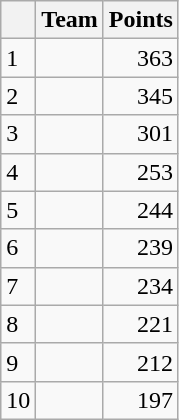<table class="wikitable">
<tr>
<th></th>
<th>Team</th>
<th>Points</th>
</tr>
<tr>
<td>1</td>
<td> </td>
<td align=right>363</td>
</tr>
<tr>
<td>2</td>
<td> </td>
<td align=right>345</td>
</tr>
<tr>
<td>3</td>
<td> </td>
<td align=right>301</td>
</tr>
<tr>
<td>4</td>
<td> </td>
<td align=right>253</td>
</tr>
<tr>
<td>5</td>
<td> </td>
<td align=right>244</td>
</tr>
<tr>
<td>6</td>
<td> </td>
<td align=right>239</td>
</tr>
<tr>
<td>7</td>
<td> </td>
<td align=right>234</td>
</tr>
<tr>
<td>8</td>
<td> </td>
<td align=right>221</td>
</tr>
<tr>
<td>9</td>
<td> </td>
<td align=right>212</td>
</tr>
<tr>
<td>10</td>
<td> </td>
<td align=right>197</td>
</tr>
</table>
